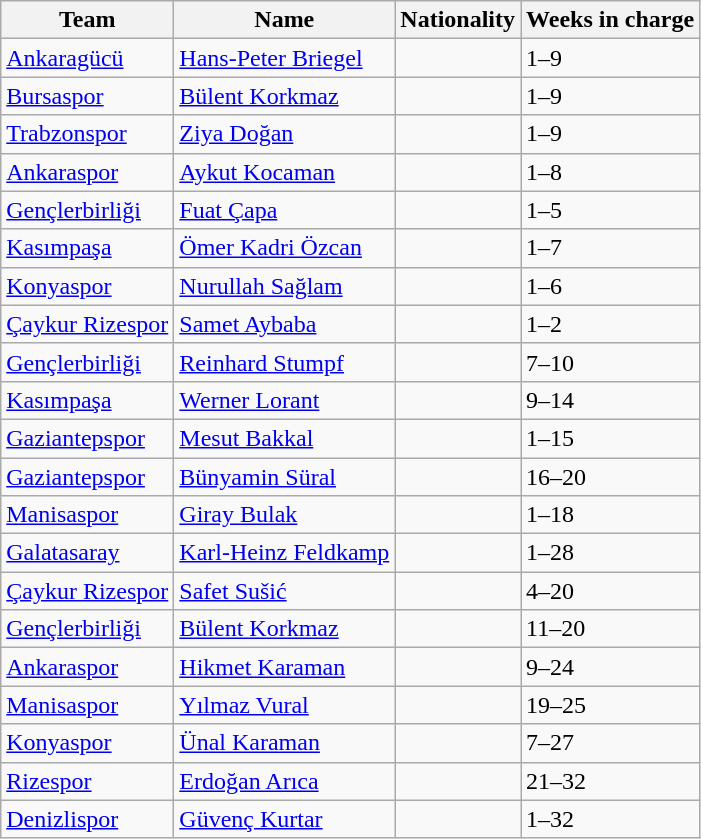<table class="wikitable">
<tr>
<th>Team</th>
<th>Name</th>
<th>Nationality</th>
<th>Weeks in charge</th>
</tr>
<tr>
<td><a href='#'>Ankaragücü</a></td>
<td><a href='#'>Hans-Peter Briegel</a></td>
<td></td>
<td>1–9</td>
</tr>
<tr>
<td><a href='#'>Bursaspor</a></td>
<td><a href='#'>Bülent Korkmaz</a></td>
<td></td>
<td>1–9</td>
</tr>
<tr>
<td><a href='#'>Trabzonspor</a></td>
<td><a href='#'>Ziya Doğan</a></td>
<td></td>
<td>1–9</td>
</tr>
<tr>
<td><a href='#'>Ankaraspor</a></td>
<td><a href='#'>Aykut Kocaman</a></td>
<td></td>
<td>1–8</td>
</tr>
<tr>
<td><a href='#'>Gençlerbirliği</a></td>
<td><a href='#'>Fuat Çapa</a></td>
<td></td>
<td>1–5</td>
</tr>
<tr>
<td><a href='#'>Kasımpaşa</a></td>
<td><a href='#'>Ömer Kadri Özcan</a></td>
<td></td>
<td>1–7</td>
</tr>
<tr>
<td><a href='#'>Konyaspor</a></td>
<td><a href='#'>Nurullah Sağlam</a></td>
<td></td>
<td>1–6</td>
</tr>
<tr>
<td><a href='#'>Çaykur Rizespor</a></td>
<td><a href='#'>Samet Aybaba</a></td>
<td></td>
<td>1–2</td>
</tr>
<tr>
<td><a href='#'>Gençlerbirliği</a></td>
<td><a href='#'>Reinhard Stumpf</a></td>
<td></td>
<td>7–10</td>
</tr>
<tr>
<td><a href='#'>Kasımpaşa</a></td>
<td><a href='#'>Werner Lorant</a></td>
<td></td>
<td>9–14</td>
</tr>
<tr>
<td><a href='#'>Gaziantepspor</a></td>
<td><a href='#'>Mesut Bakkal</a></td>
<td></td>
<td>1–15</td>
</tr>
<tr>
<td><a href='#'>Gaziantepspor</a></td>
<td><a href='#'>Bünyamin Süral</a></td>
<td></td>
<td>16–20</td>
</tr>
<tr>
<td><a href='#'>Manisaspor</a></td>
<td><a href='#'>Giray Bulak</a></td>
<td></td>
<td>1–18</td>
</tr>
<tr>
<td><a href='#'>Galatasaray</a></td>
<td><a href='#'>Karl-Heinz Feldkamp</a></td>
<td></td>
<td>1–28</td>
</tr>
<tr>
<td><a href='#'>Çaykur Rizespor</a></td>
<td><a href='#'>Safet Sušić</a></td>
<td></td>
<td>4–20</td>
</tr>
<tr>
<td><a href='#'>Gençlerbirliği</a></td>
<td><a href='#'>Bülent Korkmaz</a></td>
<td></td>
<td>11–20</td>
</tr>
<tr>
<td><a href='#'>Ankaraspor</a></td>
<td><a href='#'>Hikmet Karaman</a></td>
<td></td>
<td>9–24</td>
</tr>
<tr>
<td><a href='#'>Manisaspor</a></td>
<td><a href='#'>Yılmaz Vural</a></td>
<td></td>
<td>19–25</td>
</tr>
<tr>
<td><a href='#'>Konyaspor</a></td>
<td><a href='#'>Ünal Karaman</a></td>
<td></td>
<td>7–27</td>
</tr>
<tr>
<td><a href='#'>Rizespor</a></td>
<td><a href='#'>Erdoğan Arıca</a></td>
<td></td>
<td>21–32</td>
</tr>
<tr>
<td><a href='#'>Denizlispor</a></td>
<td><a href='#'>Güvenç Kurtar</a></td>
<td></td>
<td>1–32</td>
</tr>
</table>
